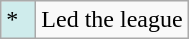<table class="wikitable">
<tr>
<td style="background:#CFECEC; width:1em">*</td>
<td>Led the league</td>
</tr>
</table>
